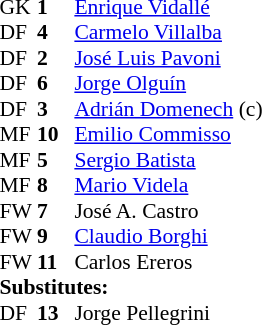<table style="font-size:90%; margin:0.2em auto;" cellspacing="0" cellpadding="0">
<tr>
<th width="25"></th>
<th width="25"></th>
</tr>
<tr>
<td>GK</td>
<td><strong>1</strong></td>
<td> <a href='#'>Enrique Vidallé</a></td>
</tr>
<tr>
<td>DF</td>
<td><strong>4</strong></td>
<td> <a href='#'>Carmelo Villalba</a></td>
</tr>
<tr>
<td>DF</td>
<td><strong>2</strong></td>
<td> <a href='#'>José Luis Pavoni</a></td>
</tr>
<tr>
<td>DF</td>
<td><strong>6</strong></td>
<td> <a href='#'>Jorge Olguín</a></td>
</tr>
<tr>
<td>DF</td>
<td><strong>3</strong></td>
<td> <a href='#'>Adrián Domenech</a> (c)</td>
</tr>
<tr>
<td>MF</td>
<td><strong>10</strong></td>
<td> <a href='#'>Emilio Commisso</a></td>
</tr>
<tr>
<td>MF</td>
<td><strong>5</strong></td>
<td> <a href='#'>Sergio Batista</a></td>
</tr>
<tr>
<td>MF</td>
<td><strong>8</strong></td>
<td> <a href='#'>Mario Videla</a></td>
</tr>
<tr>
<td>FW</td>
<td><strong>7</strong></td>
<td> José A. Castro</td>
</tr>
<tr>
<td>FW</td>
<td><strong>9</strong></td>
<td> <a href='#'>Claudio Borghi</a></td>
</tr>
<tr>
<td>FW</td>
<td><strong>11</strong></td>
<td> Carlos Ereros</td>
<td></td>
<td></td>
</tr>
<tr>
<td colspan=3><strong>Substitutes:</strong></td>
</tr>
<tr>
<td>DF</td>
<td><strong>13</strong></td>
<td> Jorge Pellegrini</td>
<td></td>
<td></td>
</tr>
</table>
